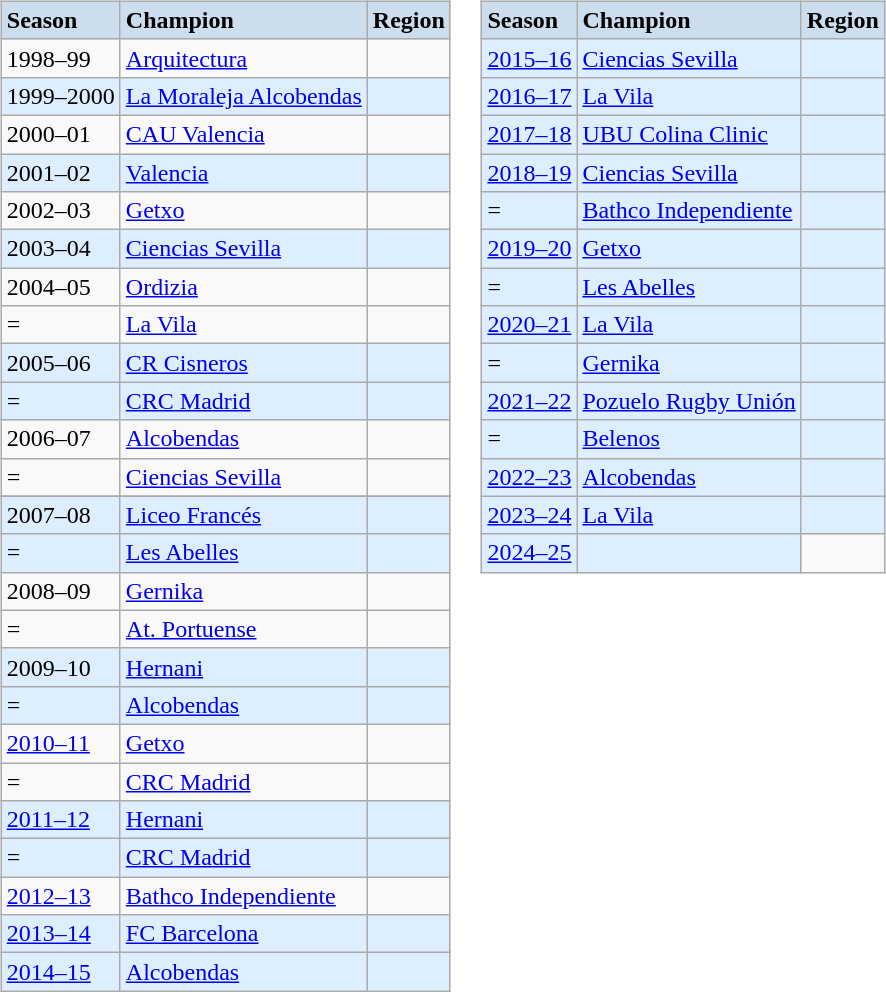<table>
<tr>
<td valign="top" width=0%><br><table class="wikitable">
<tr>
<td bgcolor=#CCDDEE><strong>Season</strong></td>
<td bgcolor=#CCDDEE><strong>Champion</strong></td>
<td bgcolor=#CCDDEE><strong>Region</strong></td>
</tr>
<tr>
<td>1998–99</td>
<td><a href='#'>Arquitectura</a></td>
<td></td>
</tr>
<tr bgcolor=#DDEEFF>
<td>1999–2000</td>
<td><a href='#'>La Moraleja Alcobendas</a></td>
<td></td>
</tr>
<tr>
<td>2000–01</td>
<td><a href='#'>CAU Valencia</a></td>
<td></td>
</tr>
<tr bgcolor=#DDEEFF>
<td>2001–02</td>
<td><a href='#'>Valencia</a></td>
<td></td>
</tr>
<tr>
<td>2002–03</td>
<td><a href='#'>Getxo</a></td>
<td></td>
</tr>
<tr bgcolor=#DDEEFF>
<td>2003–04</td>
<td><a href='#'>Ciencias Sevilla</a></td>
<td></td>
</tr>
<tr>
<td>2004–05</td>
<td><a href='#'>Ordizia</a></td>
<td></td>
</tr>
<tr>
<td>=</td>
<td><a href='#'>La Vila</a></td>
<td></td>
</tr>
<tr bgcolor=#DDEEFF>
<td>2005–06</td>
<td><a href='#'>CR Cisneros</a></td>
<td></td>
</tr>
<tr bgcolor=#DDEEFF>
<td>=</td>
<td><a href='#'>CRC Madrid</a></td>
<td></td>
</tr>
<tr>
<td>2006–07</td>
<td><a href='#'>Alcobendas</a></td>
<td></td>
</tr>
<tr>
<td>=</td>
<td><a href='#'>Ciencias Sevilla</a></td>
<td></td>
</tr>
<tr>
</tr>
<tr bgcolor=#DDEEFF>
<td>2007–08</td>
<td><a href='#'>Liceo Francés</a></td>
<td></td>
</tr>
<tr bgcolor=#DDEEFF>
<td>=</td>
<td><a href='#'>Les Abelles</a></td>
<td></td>
</tr>
<tr>
<td>2008–09</td>
<td><a href='#'>Gernika</a></td>
<td></td>
</tr>
<tr>
<td>=</td>
<td><a href='#'>At. Portuense</a></td>
<td></td>
</tr>
<tr bgcolor=#DDEEFF>
<td>2009–10</td>
<td><a href='#'>Hernani</a></td>
<td></td>
</tr>
<tr bgcolor=#DDEEFF>
<td>=</td>
<td><a href='#'>Alcobendas</a></td>
<td></td>
</tr>
<tr>
<td><a href='#'>2010–11</a></td>
<td><a href='#'>Getxo</a></td>
<td></td>
</tr>
<tr>
<td>=</td>
<td><a href='#'>CRC Madrid</a></td>
<td></td>
</tr>
<tr bgcolor=#DDEEFF>
<td><a href='#'>2011–12</a></td>
<td><a href='#'>Hernani</a></td>
<td></td>
</tr>
<tr bgcolor=#DDEEFF>
<td>=</td>
<td><a href='#'>CRC Madrid</a></td>
<td></td>
</tr>
<tr>
<td><a href='#'>2012–13</a></td>
<td><a href='#'>Bathco Independiente</a></td>
<td></td>
</tr>
<tr bgcolor=#DDEEFF>
<td><a href='#'>2013–14</a></td>
<td><a href='#'>FC Barcelona</a></td>
<td></td>
</tr>
<tr bgcolor=#DDEEFF>
<td><a href='#'>2014–15</a></td>
<td><a href='#'>Alcobendas</a></td>
<td></td>
</tr>
</table>
</td>
<td valign="top" width=0%><br><table class="wikitable">
<tr>
<td bgcolor=#CCDDEE><strong>Season</strong></td>
<td bgcolor=#CCDDEE><strong>Champion</strong></td>
<td bgcolor=#CCDDEE><strong>Region</strong></td>
</tr>
<tr bgcolor=#DDEEFF>
<td><a href='#'>2015–16</a></td>
<td><a href='#'>Ciencias Sevilla</a></td>
<td></td>
</tr>
<tr bgcolor=#DDEEFF>
<td><a href='#'>2016–17</a></td>
<td><a href='#'>La Vila</a></td>
<td></td>
</tr>
<tr bgcolor=#DDEEFF>
<td><a href='#'>2017–18</a></td>
<td><a href='#'>UBU Colina Clinic</a></td>
<td></td>
</tr>
<tr bgcolor=#DDEEFF>
<td><a href='#'>2018–19</a></td>
<td><a href='#'>Ciencias Sevilla</a></td>
<td></td>
</tr>
<tr bgcolor=#DDEEFF>
<td>=</td>
<td><a href='#'>Bathco Independiente</a></td>
<td></td>
</tr>
<tr bgcolor=#DDEEFF>
<td><a href='#'>2019–20</a></td>
<td><a href='#'>Getxo</a></td>
<td></td>
</tr>
<tr bgcolor=#DDEEFF>
<td>=</td>
<td><a href='#'>Les Abelles</a></td>
<td></td>
</tr>
<tr bgcolor=#DDEEFF>
<td><a href='#'>2020–21</a></td>
<td><a href='#'>La Vila</a></td>
<td></td>
</tr>
<tr bgcolor=#DDEEFF>
<td>=</td>
<td><a href='#'>Gernika</a></td>
<td></td>
</tr>
<tr bgcolor=#DDEEFF>
<td><a href='#'>2021–22</a></td>
<td><a href='#'>Pozuelo Rugby Unión</a></td>
<td></td>
</tr>
<tr bgcolor=#DDEEFF>
<td>=</td>
<td><a href='#'>Belenos</a></td>
<td></td>
</tr>
<tr bgcolor=#DDEEFF>
<td><a href='#'>2022–23</a></td>
<td><a href='#'>Alcobendas</a></td>
<td></td>
</tr>
<tr bgcolor=#DDEEFF>
<td><a href='#'>2023–24</a></td>
<td><a href='#'>La Vila</a></td>
<td></td>
</tr>
<tr bgcolor=#DDEEFF>
<td><a href='#'>2024–25</a></td>
<td></td>
</tr>
</table>
</td>
</tr>
</table>
